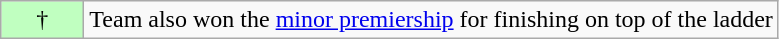<table class="wikitable plainrowheaders">
<tr>
<td style="background:#C0FFC0; width:3em" align="center">†</td>
<td>Team also won the <a href='#'>minor premiership</a> for finishing on top of the ladder</td>
</tr>
</table>
